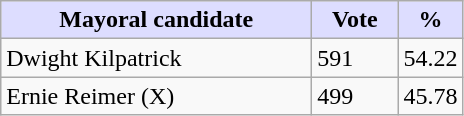<table class="wikitable">
<tr>
<th style="background:#ddf; width:200px;">Mayoral candidate</th>
<th style="background:#ddf; width:50px;">Vote</th>
<th style="background:#ddf; width:30px;">%</th>
</tr>
<tr>
<td>Dwight Kilpatrick</td>
<td>591</td>
<td>54.22</td>
</tr>
<tr>
<td>Ernie Reimer (X)</td>
<td>499</td>
<td>45.78</td>
</tr>
</table>
